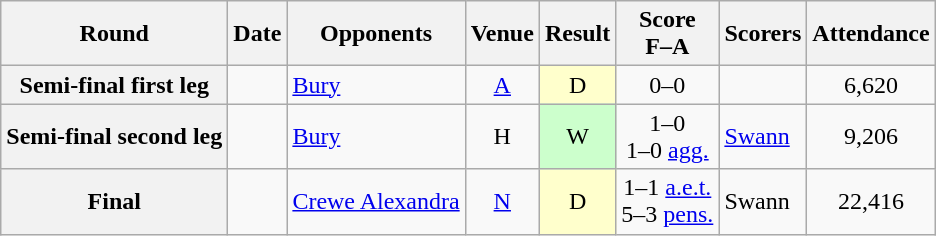<table class="wikitable plainrowheaders sortable" style="text-align:center">
<tr>
<th scope=col>Round</th>
<th scope=col>Date</th>
<th scope=col>Opponents</th>
<th scope=col>Venue</th>
<th scope=col>Result</th>
<th scope=col>Score<br>F–A</th>
<th scope=col class=unsortable>Scorers</th>
<th scope=col>Attendance</th>
</tr>
<tr>
<th scope=row>Semi-final first leg</th>
<td align=left></td>
<td align=left><a href='#'>Bury</a></td>
<td><a href='#'>A</a></td>
<td style="background:#ffc;">D</td>
<td>0–0</td>
<td align=left></td>
<td>6,620</td>
</tr>
<tr>
<th scope=row>Semi-final second leg</th>
<td align=left></td>
<td align=left><a href='#'>Bury</a></td>
<td>H</td>
<td style="background:#cfc;">W</td>
<td>1–0<br>1–0 <a href='#'>agg.</a></td>
<td align=left><a href='#'>Swann</a></td>
<td>9,206</td>
</tr>
<tr>
<th scope=row>Final</th>
<td align=left></td>
<td align=left><a href='#'>Crewe Alexandra</a></td>
<td><a href='#'>N</a></td>
<td style="background:#ffc;">D</td>
<td>1–1 <a href='#'>a.e.t.</a><br>5–3 <a href='#'>pens.</a></td>
<td align=left>Swann</td>
<td>22,416</td>
</tr>
</table>
